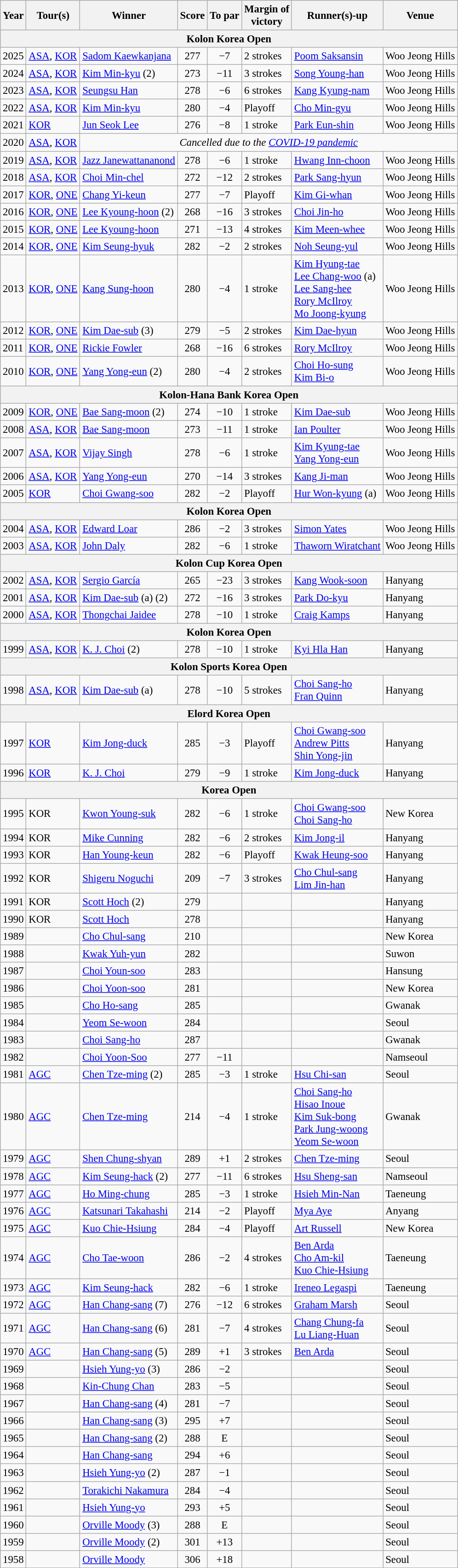<table class=wikitable style="font-size:95%">
<tr>
<th>Year</th>
<th>Tour(s)</th>
<th>Winner</th>
<th>Score</th>
<th>To par</th>
<th>Margin of<br>victory</th>
<th>Runner(s)-up</th>
<th>Venue</th>
</tr>
<tr>
<th colspan=8>Kolon Korea Open</th>
</tr>
<tr>
<td>2025</td>
<td><a href='#'>ASA</a>, <a href='#'>KOR</a></td>
<td> <a href='#'>Sadom Kaewkanjana</a></td>
<td align=center>277</td>
<td align=center>−7</td>
<td>2 strokes</td>
<td> <a href='#'>Poom Saksansin</a></td>
<td>Woo Jeong Hills</td>
</tr>
<tr>
<td>2024</td>
<td><a href='#'>ASA</a>, <a href='#'>KOR</a></td>
<td> <a href='#'>Kim Min-kyu</a> (2)</td>
<td align=center>273</td>
<td align=center>−11</td>
<td>3 strokes</td>
<td> <a href='#'>Song Young-han</a></td>
<td>Woo Jeong Hills</td>
</tr>
<tr>
<td>2023</td>
<td><a href='#'>ASA</a>, <a href='#'>KOR</a></td>
<td> <a href='#'>Seungsu Han</a></td>
<td align=center>278</td>
<td align=center>−6</td>
<td>6 strokes</td>
<td> <a href='#'>Kang Kyung-nam</a></td>
<td>Woo Jeong Hills</td>
</tr>
<tr>
<td>2022</td>
<td><a href='#'>ASA</a>, <a href='#'>KOR</a></td>
<td> <a href='#'>Kim Min-kyu</a></td>
<td align=center>280</td>
<td align=center>−4</td>
<td>Playoff</td>
<td> <a href='#'>Cho Min-gyu</a></td>
<td>Woo Jeong Hills</td>
</tr>
<tr>
<td>2021</td>
<td><a href='#'>KOR</a></td>
<td> <a href='#'>Jun Seok Lee</a></td>
<td align=center>276</td>
<td align=center>−8</td>
<td>1 stroke</td>
<td> <a href='#'>Park Eun-shin</a></td>
<td>Woo Jeong Hills</td>
</tr>
<tr>
<td>2020</td>
<td><a href='#'>ASA</a>, <a href='#'>KOR</a></td>
<td colspan=6 align=center><em>Cancelled due to the <a href='#'>COVID-19 pandemic</a></em></td>
</tr>
<tr>
<td>2019</td>
<td><a href='#'>ASA</a>, <a href='#'>KOR</a></td>
<td> <a href='#'>Jazz Janewattananond</a></td>
<td align=center>278</td>
<td align=center>−6</td>
<td>1 stroke</td>
<td> <a href='#'>Hwang Inn-choon</a></td>
<td>Woo Jeong Hills</td>
</tr>
<tr>
<td>2018</td>
<td><a href='#'>ASA</a>, <a href='#'>KOR</a></td>
<td> <a href='#'>Choi Min-chel</a></td>
<td align=center>272</td>
<td align=center>−12</td>
<td>2 strokes</td>
<td> <a href='#'>Park Sang-hyun</a></td>
<td>Woo Jeong Hills</td>
</tr>
<tr>
<td>2017</td>
<td><a href='#'>KOR</a>, <a href='#'>ONE</a></td>
<td> <a href='#'>Chang Yi-keun</a></td>
<td align=center>277</td>
<td align=center>−7</td>
<td>Playoff</td>
<td> <a href='#'>Kim Gi-whan</a></td>
<td>Woo Jeong Hills</td>
</tr>
<tr>
<td>2016</td>
<td><a href='#'>KOR</a>, <a href='#'>ONE</a></td>
<td> <a href='#'>Lee Kyoung-hoon</a> (2)</td>
<td align=center>268</td>
<td align=center>−16</td>
<td>3 strokes</td>
<td> <a href='#'>Choi Jin-ho</a></td>
<td>Woo Jeong Hills</td>
</tr>
<tr>
<td>2015</td>
<td><a href='#'>KOR</a>, <a href='#'>ONE</a></td>
<td> <a href='#'>Lee Kyoung-hoon</a></td>
<td align=center>271</td>
<td align=center>−13</td>
<td>4 strokes</td>
<td> <a href='#'>Kim Meen-whee</a></td>
<td>Woo Jeong Hills</td>
</tr>
<tr>
<td>2014</td>
<td><a href='#'>KOR</a>, <a href='#'>ONE</a></td>
<td> <a href='#'>Kim Seung-hyuk</a></td>
<td align=center>282</td>
<td align=center>−2</td>
<td>2 strokes</td>
<td> <a href='#'>Noh Seung-yul</a></td>
<td>Woo Jeong Hills</td>
</tr>
<tr>
<td>2013</td>
<td><a href='#'>KOR</a>, <a href='#'>ONE</a></td>
<td> <a href='#'>Kang Sung-hoon</a></td>
<td align=center>280</td>
<td align=center>−4</td>
<td>1 stroke</td>
<td> <a href='#'>Kim Hyung-tae</a><br> <a href='#'>Lee Chang-woo</a> (a)<br> <a href='#'>Lee Sang-hee</a><br> <a href='#'>Rory McIlroy</a><br> <a href='#'>Mo Joong-kyung</a></td>
<td>Woo Jeong Hills</td>
</tr>
<tr>
<td>2012</td>
<td><a href='#'>KOR</a>, <a href='#'>ONE</a></td>
<td> <a href='#'>Kim Dae-sub</a> (3)</td>
<td align=center>279</td>
<td align=center>−5</td>
<td>2 strokes</td>
<td> <a href='#'>Kim Dae-hyun</a></td>
<td>Woo Jeong Hills</td>
</tr>
<tr>
<td>2011</td>
<td><a href='#'>KOR</a>, <a href='#'>ONE</a></td>
<td> <a href='#'>Rickie Fowler</a></td>
<td align=center>268</td>
<td align=center>−16</td>
<td>6 strokes</td>
<td> <a href='#'>Rory McIlroy</a></td>
<td>Woo Jeong Hills</td>
</tr>
<tr>
<td>2010</td>
<td><a href='#'>KOR</a>, <a href='#'>ONE</a></td>
<td> <a href='#'>Yang Yong-eun</a> (2)</td>
<td align=center>280</td>
<td align=center>−4</td>
<td>2 strokes</td>
<td> <a href='#'>Choi Ho-sung</a><br> <a href='#'>Kim Bi-o</a></td>
<td>Woo Jeong Hills</td>
</tr>
<tr>
<th colspan=8>Kolon-Hana Bank Korea Open</th>
</tr>
<tr>
<td>2009</td>
<td><a href='#'>KOR</a>, <a href='#'>ONE</a></td>
<td> <a href='#'>Bae Sang-moon</a> (2)</td>
<td align=center>274</td>
<td align=center>−10</td>
<td>1 stroke</td>
<td> <a href='#'>Kim Dae-sub</a></td>
<td>Woo Jeong Hills</td>
</tr>
<tr>
<td>2008</td>
<td><a href='#'>ASA</a>, <a href='#'>KOR</a></td>
<td> <a href='#'>Bae Sang-moon</a></td>
<td align=center>273</td>
<td align=center>−11</td>
<td>1 stroke</td>
<td> <a href='#'>Ian Poulter</a></td>
<td>Woo Jeong Hills</td>
</tr>
<tr>
<td>2007</td>
<td><a href='#'>ASA</a>, <a href='#'>KOR</a></td>
<td> <a href='#'>Vijay Singh</a></td>
<td align=center>278</td>
<td align=center>−6</td>
<td>1 stroke</td>
<td> <a href='#'>Kim Kyung-tae</a><br> <a href='#'>Yang Yong-eun</a></td>
<td>Woo Jeong Hills</td>
</tr>
<tr>
<td>2006</td>
<td><a href='#'>ASA</a>, <a href='#'>KOR</a></td>
<td> <a href='#'>Yang Yong-eun</a></td>
<td align=center>270</td>
<td align=center>−14</td>
<td>3 strokes</td>
<td> <a href='#'>Kang Ji-man</a></td>
<td>Woo Jeong Hills</td>
</tr>
<tr>
<td>2005</td>
<td><a href='#'>KOR</a></td>
<td> <a href='#'>Choi Gwang-soo</a></td>
<td align=center>282</td>
<td align=center>−2</td>
<td>Playoff</td>
<td> <a href='#'>Hur Won-kyung</a> (a)</td>
<td>Woo Jeong Hills</td>
</tr>
<tr>
<th colspan=8>Kolon Korea Open</th>
</tr>
<tr>
<td>2004</td>
<td><a href='#'>ASA</a>, <a href='#'>KOR</a></td>
<td> <a href='#'>Edward Loar</a></td>
<td align=center>286</td>
<td align=center>−2</td>
<td>3 strokes</td>
<td> <a href='#'>Simon Yates</a></td>
<td>Woo Jeong Hills</td>
</tr>
<tr>
<td>2003</td>
<td><a href='#'>ASA</a>, <a href='#'>KOR</a></td>
<td> <a href='#'>John Daly</a></td>
<td align=center>282</td>
<td align=center>−6</td>
<td>1 stroke</td>
<td> <a href='#'>Thaworn Wiratchant</a></td>
<td>Woo Jeong Hills</td>
</tr>
<tr>
<th colspan=8>Kolon Cup Korea Open</th>
</tr>
<tr>
<td>2002</td>
<td><a href='#'>ASA</a>, <a href='#'>KOR</a></td>
<td> <a href='#'>Sergio García</a></td>
<td align=center>265</td>
<td align=center>−23</td>
<td>3 strokes</td>
<td> <a href='#'>Kang Wook-soon</a></td>
<td>Hanyang</td>
</tr>
<tr>
<td>2001</td>
<td><a href='#'>ASA</a>, <a href='#'>KOR</a></td>
<td> <a href='#'>Kim Dae-sub</a> (a) (2)</td>
<td align=center>272</td>
<td align=center>−16</td>
<td>3 strokes</td>
<td> <a href='#'>Park Do-kyu</a></td>
<td>Hanyang</td>
</tr>
<tr>
<td>2000</td>
<td><a href='#'>ASA</a>, <a href='#'>KOR</a></td>
<td> <a href='#'>Thongchai Jaidee</a></td>
<td align=center>278</td>
<td align=center>−10</td>
<td>1 stroke</td>
<td> <a href='#'>Craig Kamps</a></td>
<td>Hanyang</td>
</tr>
<tr>
<th colspan=8>Kolon Korea Open</th>
</tr>
<tr>
<td>1999</td>
<td><a href='#'>ASA</a>, <a href='#'>KOR</a></td>
<td> <a href='#'>K. J. Choi</a> (2)</td>
<td align=center>278</td>
<td align=center>−10</td>
<td>1 stroke</td>
<td> <a href='#'>Kyi Hla Han</a></td>
<td>Hanyang</td>
</tr>
<tr>
<th colspan=8>Kolon Sports Korea Open</th>
</tr>
<tr>
<td>1998</td>
<td><a href='#'>ASA</a>, <a href='#'>KOR</a></td>
<td> <a href='#'>Kim Dae-sub</a> (a)</td>
<td align=center>278</td>
<td align=center>−10</td>
<td>5 strokes</td>
<td> <a href='#'>Choi Sang-ho</a><br> <a href='#'>Fran Quinn</a></td>
<td>Hanyang</td>
</tr>
<tr>
<th colspan=8>Elord Korea Open</th>
</tr>
<tr>
<td>1997</td>
<td><a href='#'>KOR</a></td>
<td> <a href='#'>Kim Jong-duck</a></td>
<td align=center>285</td>
<td align=center>−3</td>
<td>Playoff</td>
<td> <a href='#'>Choi Gwang-soo</a><br> <a href='#'>Andrew Pitts</a><br> <a href='#'>Shin Yong-jin</a></td>
<td>Hanyang</td>
</tr>
<tr>
<td>1996</td>
<td><a href='#'>KOR</a></td>
<td> <a href='#'>K. J. Choi</a></td>
<td align=center>279</td>
<td align=center>−9</td>
<td>1 stroke</td>
<td> <a href='#'>Kim Jong-duck</a></td>
<td>Hanyang</td>
</tr>
<tr>
<th colspan=8>Korea Open</th>
</tr>
<tr>
<td>1995</td>
<td>KOR</td>
<td> <a href='#'>Kwon Young-suk</a></td>
<td align=center>282</td>
<td align=center>−6</td>
<td>1 stroke</td>
<td> <a href='#'>Choi Gwang-soo</a><br> <a href='#'>Choi Sang-ho</a></td>
<td>New Korea</td>
</tr>
<tr>
<td>1994</td>
<td>KOR</td>
<td> <a href='#'>Mike Cunning</a></td>
<td align=center>282</td>
<td align=center>−6</td>
<td>2 strokes</td>
<td> <a href='#'>Kim Jong-il</a></td>
<td>Hanyang</td>
</tr>
<tr>
<td>1993</td>
<td>KOR</td>
<td> <a href='#'>Han Young-keun</a></td>
<td align=center>282</td>
<td align=center>−6</td>
<td>Playoff</td>
<td> <a href='#'>Kwak Heung-soo</a></td>
<td>Hanyang</td>
</tr>
<tr>
<td>1992</td>
<td>KOR</td>
<td> <a href='#'>Shigeru Noguchi</a></td>
<td align=center>209</td>
<td align=center>−7</td>
<td>3 strokes</td>
<td> <a href='#'>Cho Chul-sang</a><br> <a href='#'>Lim Jin-han</a></td>
<td>Hanyang</td>
</tr>
<tr>
<td>1991</td>
<td>KOR</td>
<td> <a href='#'>Scott Hoch</a> (2)</td>
<td align=center>279</td>
<td align=center></td>
<td align=center></td>
<td align=center></td>
<td>Hanyang</td>
</tr>
<tr>
<td>1990</td>
<td>KOR</td>
<td> <a href='#'>Scott Hoch</a></td>
<td align=center>278</td>
<td align=center></td>
<td align=center></td>
<td align=center></td>
<td>Hanyang</td>
</tr>
<tr>
<td>1989</td>
<td></td>
<td> <a href='#'>Cho Chul-sang</a></td>
<td align=center>210</td>
<td align=center></td>
<td align=center></td>
<td align=center></td>
<td>New Korea</td>
</tr>
<tr>
<td>1988</td>
<td></td>
<td> <a href='#'>Kwak Yuh-yun</a></td>
<td align=center>282</td>
<td align=center></td>
<td align=center></td>
<td align=center></td>
<td>Suwon</td>
</tr>
<tr>
<td>1987</td>
<td></td>
<td> <a href='#'>Choi Youn-soo</a></td>
<td align=center>283</td>
<td align=center></td>
<td align=center></td>
<td align=center></td>
<td>Hansung</td>
</tr>
<tr>
<td>1986</td>
<td></td>
<td> <a href='#'>Choi Yoon-soo</a></td>
<td align=center>281</td>
<td align=center></td>
<td align=center></td>
<td align=center></td>
<td>New Korea</td>
</tr>
<tr>
<td>1985</td>
<td></td>
<td> <a href='#'>Cho Ho-sang</a></td>
<td align=center>285</td>
<td align=center></td>
<td align=center></td>
<td align=center></td>
<td>Gwanak</td>
</tr>
<tr>
<td>1984</td>
<td></td>
<td> <a href='#'>Yeom Se-woon</a></td>
<td align=center>284</td>
<td align=center></td>
<td align=center></td>
<td align=center></td>
<td>Seoul</td>
</tr>
<tr>
<td>1983</td>
<td></td>
<td> <a href='#'>Choi Sang-ho</a></td>
<td align=center>287</td>
<td align=center></td>
<td align=center></td>
<td align=center></td>
<td>Gwanak</td>
</tr>
<tr>
<td>1982</td>
<td></td>
<td> <a href='#'>Choi Yoon-Soo</a></td>
<td align=center>277</td>
<td align=center>−11</td>
<td align=center></td>
<td align=center></td>
<td>Namseoul</td>
</tr>
<tr>
<td>1981</td>
<td><a href='#'>AGC</a></td>
<td> <a href='#'>Chen Tze-ming</a> (2)</td>
<td align=center>285</td>
<td align=center>−3</td>
<td>1 stroke</td>
<td> <a href='#'>Hsu Chi-san</a></td>
<td>Seoul</td>
</tr>
<tr>
<td>1980</td>
<td><a href='#'>AGC</a></td>
<td> <a href='#'>Chen Tze-ming</a></td>
<td align=center>214</td>
<td align=center>−4</td>
<td>1 stroke</td>
<td> <a href='#'>Choi Sang-ho</a><br> <a href='#'>Hisao Inoue</a><br> <a href='#'>Kim Suk-bong</a><br> <a href='#'>Park Jung-woong</a><br> <a href='#'>Yeom Se-woon</a></td>
<td>Gwanak</td>
</tr>
<tr>
<td>1979</td>
<td><a href='#'>AGC</a></td>
<td> <a href='#'>Shen Chung-shyan</a></td>
<td align=center>289</td>
<td align=center>+1</td>
<td>2 strokes</td>
<td> <a href='#'>Chen Tze-ming</a></td>
<td>Seoul</td>
</tr>
<tr>
<td>1978</td>
<td><a href='#'>AGC</a></td>
<td> <a href='#'>Kim Seung-hack</a> (2)</td>
<td align=center>277</td>
<td align=center>−11</td>
<td>6 strokes</td>
<td> <a href='#'>Hsu Sheng-san</a></td>
<td>Namseoul</td>
</tr>
<tr>
<td>1977</td>
<td><a href='#'>AGC</a></td>
<td> <a href='#'>Ho Ming-chung</a></td>
<td align=center>285</td>
<td align=center>−3</td>
<td>1 stroke</td>
<td> <a href='#'>Hsieh Min-Nan</a></td>
<td>Taeneung</td>
</tr>
<tr>
<td>1976</td>
<td><a href='#'>AGC</a></td>
<td> <a href='#'>Katsunari Takahashi</a></td>
<td align=center>214</td>
<td align=center>−2</td>
<td>Playoff</td>
<td> <a href='#'>Mya Aye</a></td>
<td>Anyang</td>
</tr>
<tr>
<td>1975</td>
<td><a href='#'>AGC</a></td>
<td> <a href='#'>Kuo Chie-Hsiung</a></td>
<td align=center>284</td>
<td align=center>−4</td>
<td>Playoff</td>
<td> <a href='#'>Art Russell</a></td>
<td>New Korea</td>
</tr>
<tr>
<td>1974</td>
<td><a href='#'>AGC</a></td>
<td> <a href='#'>Cho Tae-woon</a></td>
<td align=center>286</td>
<td align=center>−2</td>
<td>4 strokes</td>
<td> <a href='#'>Ben Arda</a><br> <a href='#'>Cho Am-kil</a><br> <a href='#'>Kuo Chie-Hsiung</a></td>
<td>Taeneung</td>
</tr>
<tr>
<td>1973</td>
<td><a href='#'>AGC</a></td>
<td> <a href='#'>Kim Seung-hack</a></td>
<td align=center>282</td>
<td align=center>−6</td>
<td>1 stroke</td>
<td> <a href='#'>Ireneo Legaspi</a></td>
<td>Taeneung</td>
</tr>
<tr>
<td>1972</td>
<td><a href='#'>AGC</a></td>
<td> <a href='#'>Han Chang-sang</a> (7)</td>
<td align=center>276</td>
<td align=center>−12</td>
<td>6 strokes</td>
<td> <a href='#'>Graham Marsh</a></td>
<td>Seoul</td>
</tr>
<tr>
<td>1971</td>
<td><a href='#'>AGC</a></td>
<td> <a href='#'>Han Chang-sang</a> (6)</td>
<td align=center>281</td>
<td align=center>−7</td>
<td>4 strokes</td>
<td> <a href='#'>Chang Chung-fa</a><br> <a href='#'>Lu Liang-Huan</a></td>
<td>Seoul</td>
</tr>
<tr>
<td>1970</td>
<td><a href='#'>AGC</a></td>
<td> <a href='#'>Han Chang-sang</a> (5)</td>
<td align=center>289</td>
<td align=center>+1</td>
<td>3 strokes</td>
<td> <a href='#'>Ben Arda</a></td>
<td>Seoul</td>
</tr>
<tr>
<td>1969</td>
<td></td>
<td> <a href='#'>Hsieh Yung-yo</a> (3)</td>
<td align=center>286</td>
<td align=center>−2</td>
<td align=center></td>
<td align=center></td>
<td>Seoul</td>
</tr>
<tr>
<td>1968</td>
<td></td>
<td> <a href='#'>Kin-Chung Chan</a></td>
<td align=center>283</td>
<td align=center>−5</td>
<td align=center></td>
<td align=center></td>
<td>Seoul</td>
</tr>
<tr>
<td>1967</td>
<td></td>
<td> <a href='#'>Han Chang-sang</a> (4)</td>
<td align=center>281</td>
<td align=center>−7</td>
<td align=center></td>
<td align=center></td>
<td>Seoul</td>
</tr>
<tr>
<td>1966</td>
<td></td>
<td> <a href='#'>Han Chang-sang</a> (3)</td>
<td align=center>295</td>
<td align=center>+7</td>
<td align=center></td>
<td align=center></td>
<td>Seoul</td>
</tr>
<tr>
<td>1965</td>
<td></td>
<td> <a href='#'>Han Chang-sang</a> (2)</td>
<td align=center>288</td>
<td align=center>E</td>
<td align=center></td>
<td align=center></td>
<td>Seoul</td>
</tr>
<tr>
<td>1964</td>
<td></td>
<td> <a href='#'>Han Chang-sang</a></td>
<td align=center>294</td>
<td align=center>+6</td>
<td align=center></td>
<td align=center></td>
<td>Seoul</td>
</tr>
<tr>
<td>1963</td>
<td></td>
<td> <a href='#'>Hsieh Yung-yo</a> (2)</td>
<td align=center>287</td>
<td align=center>−1</td>
<td align=center></td>
<td align=center></td>
<td>Seoul</td>
</tr>
<tr>
<td>1962</td>
<td></td>
<td> <a href='#'>Torakichi Nakamura</a></td>
<td align=center>284</td>
<td align=center>−4</td>
<td align=center></td>
<td align=center></td>
<td>Seoul</td>
</tr>
<tr>
<td>1961</td>
<td></td>
<td> <a href='#'>Hsieh Yung-yo</a></td>
<td align=center>293</td>
<td align=center>+5</td>
<td align=center></td>
<td align=center></td>
<td>Seoul</td>
</tr>
<tr>
<td>1960</td>
<td></td>
<td> <a href='#'>Orville Moody</a> (3)</td>
<td align=center>288</td>
<td align=center>E</td>
<td align=center></td>
<td align=center></td>
<td>Seoul</td>
</tr>
<tr>
<td>1959</td>
<td></td>
<td> <a href='#'>Orville Moody</a> (2)</td>
<td align=center>301</td>
<td align=center>+13</td>
<td align=center></td>
<td align=center></td>
<td>Seoul</td>
</tr>
<tr>
<td>1958</td>
<td></td>
<td> <a href='#'>Orville Moody</a></td>
<td align=center>306</td>
<td align=center>+18</td>
<td align=center></td>
<td align=center></td>
<td>Seoul</td>
</tr>
</table>
